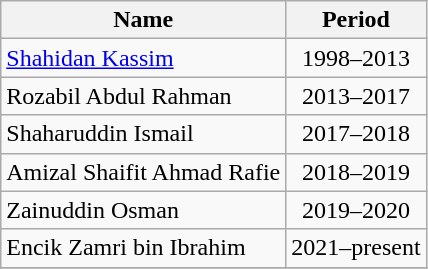<table class="wikitable">
<tr>
<th text-align:center;">Name</th>
<th text-align:center;">Period</th>
</tr>
<tr>
<td> <a href='#'>Shahidan Kassim</a></td>
<td align=center>1998–2013</td>
</tr>
<tr>
<td> Rozabil Abdul Rahman</td>
<td align=center>2013–2017</td>
</tr>
<tr>
<td> Shaharuddin Ismail</td>
<td align=center>2017–2018</td>
</tr>
<tr>
<td> Amizal Shaifit Ahmad Rafie</td>
<td align=center>2018–2019</td>
</tr>
<tr>
<td> Zainuddin Osman</td>
<td align=center>2019–2020</td>
</tr>
<tr>
<td> Encik Zamri bin Ibrahim</td>
<td align=center>2021–present</td>
</tr>
<tr>
</tr>
</table>
